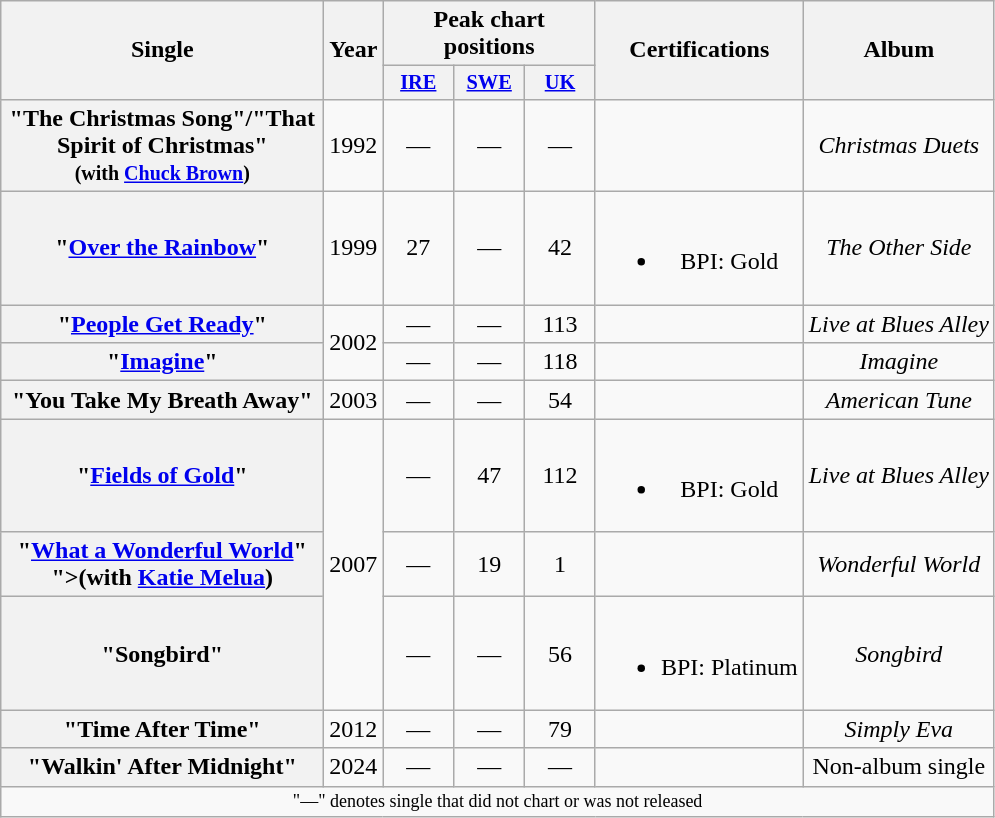<table class="wikitable plainrowheaders" style="text-align:center;" border="1">
<tr>
<th scope="colw" rowspan="2" style="width:13em;">Single</th>
<th scope="col" rowspan="2">Year</th>
<th scope="col" colspan="3">Peak chart positions</th>
<th scope="col" rowspan="2">Certifications</th>
<th scope="col" rowspan="2">Album</th>
</tr>
<tr>
<th scope="col" style="width:3em;font-size:85%;"><a href='#'>IRE</a><br></th>
<th scope="col" style="width:3em;font-size:85%;"><a href='#'>SWE</a><br></th>
<th scope="col" style="width:3em;font-size:85%;"><a href='#'>UK</a><br></th>
</tr>
<tr>
<th scope="row">"The Christmas Song"/"That Spirit of Christmas"<br><small>(with <a href='#'>Chuck Brown</a>)<br></small></th>
<td>1992</td>
<td>—</td>
<td>—</td>
<td>—</td>
<td></td>
<td><em>Christmas Duets</em></td>
</tr>
<tr>
<th scope="row">"<a href='#'>Over the Rainbow</a>"</th>
<td>1999</td>
<td>27</td>
<td>—</td>
<td>42</td>
<td><br><ul><li>BPI: Gold</li></ul></td>
<td><em>The Other Side</em></td>
</tr>
<tr>
<th scope="row">"<a href='#'>People Get Ready</a>"</th>
<td rowspan="2">2002</td>
<td>—</td>
<td>—</td>
<td>113</td>
<td></td>
<td><em>Live at Blues Alley</em></td>
</tr>
<tr>
<th scope="row">"<a href='#'>Imagine</a>"</th>
<td>—</td>
<td>—</td>
<td>118</td>
<td></td>
<td><em>Imagine</em></td>
</tr>
<tr>
<th scope="row">"You Take My Breath Away"</th>
<td>2003</td>
<td>—</td>
<td>—</td>
<td>54</td>
<td></td>
<td><em>American Tune</em></td>
</tr>
<tr>
<th scope="row">"<a href='#'>Fields of Gold</a>"</th>
<td rowspan="3">2007</td>
<td>—</td>
<td>47</td>
<td>112</td>
<td><br><ul><li>BPI: Gold</li></ul></td>
<td><em>Live at Blues Alley</em></td>
</tr>
<tr>
<th scope="row">"<a href='#'>What a Wonderful World</a>"<br><span>">(with <a href='#'>Katie Melua</a>)</span></th>
<td>—</td>
<td>19</td>
<td>1</td>
<td></td>
<td><em>Wonderful World</em></td>
</tr>
<tr>
<th scope="row">"Songbird"</th>
<td>—</td>
<td>—</td>
<td>56</td>
<td><br><ul><li>BPI: Platinum</li></ul></td>
<td><em>Songbird</em></td>
</tr>
<tr>
<th scope="row">"Time After Time"</th>
<td>2012</td>
<td>—</td>
<td>—</td>
<td>79</td>
<td></td>
<td><em>Simply Eva</em></td>
</tr>
<tr>
<th scope="row">"Walkin' After Midnight"</th>
<td>2024</td>
<td>—</td>
<td>—</td>
<td>—</td>
<td></td>
<td>Non-album single</td>
</tr>
<tr>
<td colspan="14" style="font-size:9pt">"—" denotes single that did not chart or was not released</td>
</tr>
</table>
